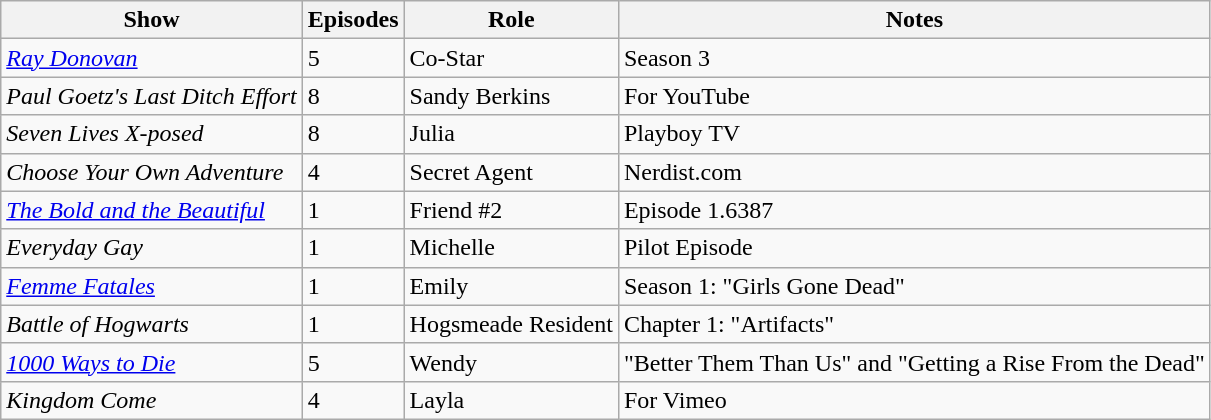<table class="wikitable">
<tr>
<th>Show</th>
<th>Episodes</th>
<th>Role</th>
<th>Notes</th>
</tr>
<tr>
<td><em><a href='#'>Ray Donovan</a></em></td>
<td>5</td>
<td>Co-Star</td>
<td>Season 3</td>
</tr>
<tr>
<td><em>Paul Goetz's Last Ditch Effort</em></td>
<td>8</td>
<td>Sandy Berkins</td>
<td>For YouTube</td>
</tr>
<tr>
<td><em>Seven Lives X-posed</em></td>
<td>8</td>
<td>Julia</td>
<td>Playboy TV</td>
</tr>
<tr>
<td><em>Choose Your Own Adventure</em></td>
<td>4</td>
<td>Secret Agent</td>
<td>Nerdist.com</td>
</tr>
<tr>
<td><em><a href='#'>The Bold and the Beautiful</a></em></td>
<td>1</td>
<td>Friend #2</td>
<td>Episode 1.6387</td>
</tr>
<tr>
<td><em>Everyday Gay</em></td>
<td>1</td>
<td>Michelle</td>
<td>Pilot Episode</td>
</tr>
<tr>
<td><em><a href='#'>Femme Fatales</a></em></td>
<td>1</td>
<td>Emily</td>
<td>Season 1: "Girls Gone Dead"</td>
</tr>
<tr>
<td><em>Battle of Hogwarts</em></td>
<td>1</td>
<td>Hogsmeade Resident</td>
<td>Chapter 1: "Artifacts"</td>
</tr>
<tr>
<td><em><a href='#'>1000 Ways to Die</a></em></td>
<td>5</td>
<td>Wendy</td>
<td>"Better Them Than Us" and "Getting a Rise From the Dead"</td>
</tr>
<tr>
<td><em>Kingdom Come</em></td>
<td>4</td>
<td>Layla</td>
<td>For Vimeo</td>
</tr>
</table>
